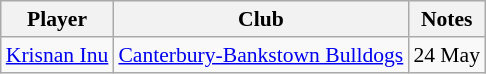<table class="wikitable" style="font-size:90%">
<tr bgcolor="#efefef">
<th>Player</th>
<th>Club</th>
<th>Notes</th>
</tr>
<tr>
<td><a href='#'>Krisnan Inu</a></td>
<td><a href='#'>Canterbury-Bankstown Bulldogs</a></td>
<td>24 May</td>
</tr>
</table>
